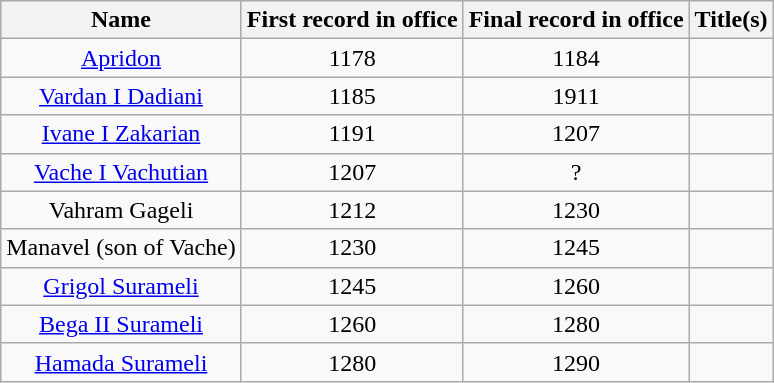<table class="wikitable" style="text-align:center;">
<tr>
<th>Name</th>
<th>First record in office</th>
<th>Final record in office</th>
<th>Title(s)</th>
</tr>
<tr>
<td><a href='#'>Apridon</a></td>
<td>1178</td>
<td>1184</td>
<td></td>
</tr>
<tr>
<td><a href='#'>Vardan I Dadiani</a></td>
<td>1185</td>
<td>1911</td>
<td></td>
</tr>
<tr>
<td><a href='#'>Ivane I Zakarian</a></td>
<td>1191</td>
<td>1207</td>
<td></td>
</tr>
<tr>
<td><a href='#'>Vache I Vachutian</a></td>
<td>1207</td>
<td>?</td>
<td></td>
</tr>
<tr>
<td>Vahram Gageli</td>
<td>1212</td>
<td>1230</td>
<td></td>
</tr>
<tr>
<td>Manavel (son of Vache)</td>
<td>1230</td>
<td>1245</td>
<td></td>
</tr>
<tr>
<td><a href='#'>Grigol Surameli</a></td>
<td>1245</td>
<td>1260</td>
<td></td>
</tr>
<tr>
<td><a href='#'>Bega II Surameli</a></td>
<td>1260</td>
<td>1280</td>
<td></td>
</tr>
<tr>
<td><a href='#'>Hamada Surameli</a></td>
<td>1280</td>
<td>1290</td>
<td></td>
</tr>
</table>
